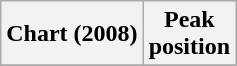<table class="wikitable plainrowheaders" style="text-align:center">
<tr>
<th scope="col">Chart (2008)</th>
<th scope="col">Peak<br>position</th>
</tr>
<tr>
</tr>
</table>
